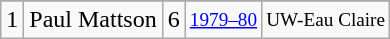<table class="wikitable">
<tr>
</tr>
<tr>
<td>1</td>
<td>Paul Mattson</td>
<td>6</td>
<td style="font-size:80%;"><a href='#'>1979–80</a></td>
<td style="font-size:80%;">UW-Eau Claire</td>
</tr>
</table>
